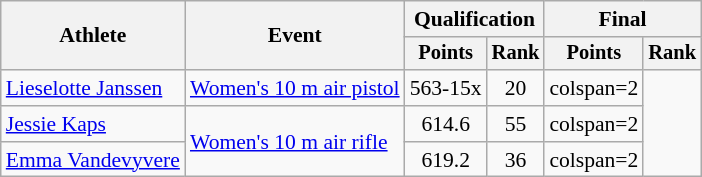<table class="wikitable" style="text-align:center; font-size:90%">
<tr>
<th rowspan=2>Athlete</th>
<th rowspan=2>Event</th>
<th colspan=2>Qualification</th>
<th colspan=2>Final</th>
</tr>
<tr style="font-size:95%">
<th>Points</th>
<th>Rank</th>
<th>Points</th>
<th>Rank</th>
</tr>
<tr>
<td align=left><a href='#'>Lieselotte Janssen</a></td>
<td align=left><a href='#'>Women's 10 m air pistol</a></td>
<td>563-15x</td>
<td>20</td>
<td>colspan=2 </td>
</tr>
<tr>
<td align=left><a href='#'>Jessie Kaps</a></td>
<td rowspan=2 align=left><a href='#'>Women's 10 m air rifle</a></td>
<td>614.6</td>
<td>55</td>
<td>colspan=2 </td>
</tr>
<tr>
<td align=left><a href='#'>Emma Vandevyvere</a></td>
<td>619.2</td>
<td>36</td>
<td>colspan=2 </td>
</tr>
</table>
